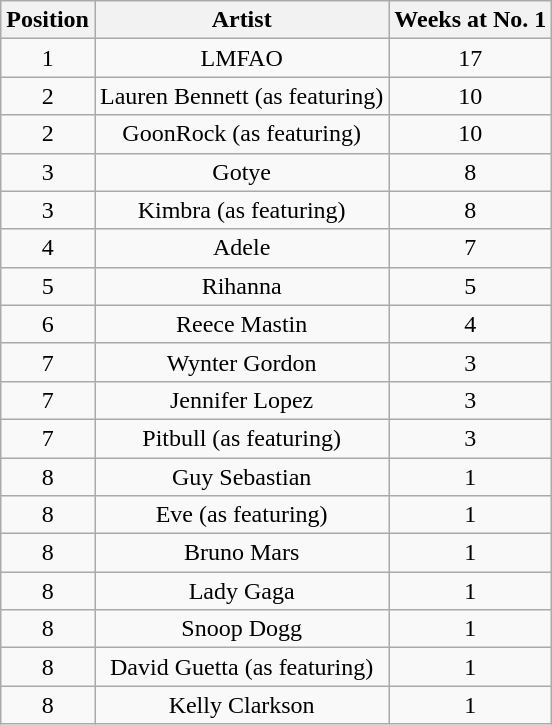<table class="wikitable">
<tr>
<th style="text-align: center;">Position</th>
<th style="text-align: center;">Artist</th>
<th style="text-align: center;">Weeks at No. 1</th>
</tr>
<tr>
<td style="text-align: center;">1</td>
<td style="text-align: center;">LMFAO</td>
<td style="text-align: center;">17</td>
</tr>
<tr>
<td style="text-align: center;">2</td>
<td style="text-align: center;">Lauren Bennett (as featuring)</td>
<td style="text-align: center;">10</td>
</tr>
<tr>
<td style="text-align: center;">2</td>
<td style="text-align: center;">GoonRock (as featuring)</td>
<td style="text-align: center;">10</td>
</tr>
<tr>
<td style="text-align: center;">3</td>
<td style="text-align: center;">Gotye</td>
<td style="text-align: center;">8</td>
</tr>
<tr>
<td style="text-align: center;">3</td>
<td style="text-align: center;">Kimbra (as featuring)</td>
<td style="text-align: center;">8</td>
</tr>
<tr>
<td style="text-align: center;">4</td>
<td style="text-align: center;">Adele</td>
<td style="text-align: center;">7</td>
</tr>
<tr>
<td style="text-align: center;">5</td>
<td style="text-align: center;">Rihanna</td>
<td style="text-align: center;">5</td>
</tr>
<tr>
<td style="text-align: center;">6</td>
<td style="text-align: center;">Reece Mastin</td>
<td style="text-align: center;">4</td>
</tr>
<tr>
<td style="text-align: center;">7</td>
<td style="text-align: center;">Wynter Gordon</td>
<td style="text-align: center;">3</td>
</tr>
<tr>
<td style="text-align: center;">7</td>
<td style="text-align: center;">Jennifer Lopez</td>
<td style="text-align: center;">3</td>
</tr>
<tr>
<td style="text-align: center;">7</td>
<td style="text-align: center;">Pitbull (as featuring)</td>
<td style="text-align: center;">3</td>
</tr>
<tr>
<td style="text-align: center;">8</td>
<td style="text-align: center;">Guy Sebastian</td>
<td style="text-align: center;">1</td>
</tr>
<tr>
<td style="text-align: center;">8</td>
<td style="text-align: center;">Eve (as featuring)</td>
<td style="text-align: center;">1</td>
</tr>
<tr>
<td style="text-align: center;">8</td>
<td style="text-align: center;">Bruno Mars</td>
<td style="text-align: center;">1</td>
</tr>
<tr>
<td style="text-align: center;">8</td>
<td style="text-align: center;">Lady Gaga</td>
<td style="text-align: center;">1</td>
</tr>
<tr>
<td style="text-align: center;">8</td>
<td style="text-align: center;">Snoop Dogg</td>
<td style="text-align: center;">1</td>
</tr>
<tr>
<td style="text-align: center;">8</td>
<td style="text-align: center;">David Guetta (as featuring)</td>
<td style="text-align: center;">1</td>
</tr>
<tr>
<td style="text-align: center;">8</td>
<td style="text-align: center;">Kelly Clarkson</td>
<td style="text-align: center;">1</td>
</tr>
</table>
